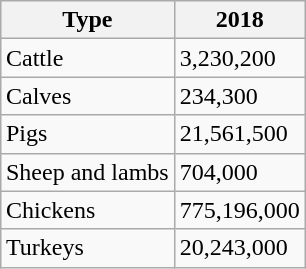<table class="wikitable sortable" style="float: right">
<tr>
<th>Type</th>
<th>2018</th>
</tr>
<tr>
<td>Cattle</td>
<td>3,230,200</td>
</tr>
<tr>
<td>Calves</td>
<td>234,300</td>
</tr>
<tr>
<td>Pigs</td>
<td>21,561,500</td>
</tr>
<tr>
<td>Sheep and lambs</td>
<td>704,000</td>
</tr>
<tr>
<td>Chickens</td>
<td>775,196,000</td>
</tr>
<tr>
<td>Turkeys</td>
<td>20,243,000</td>
</tr>
</table>
